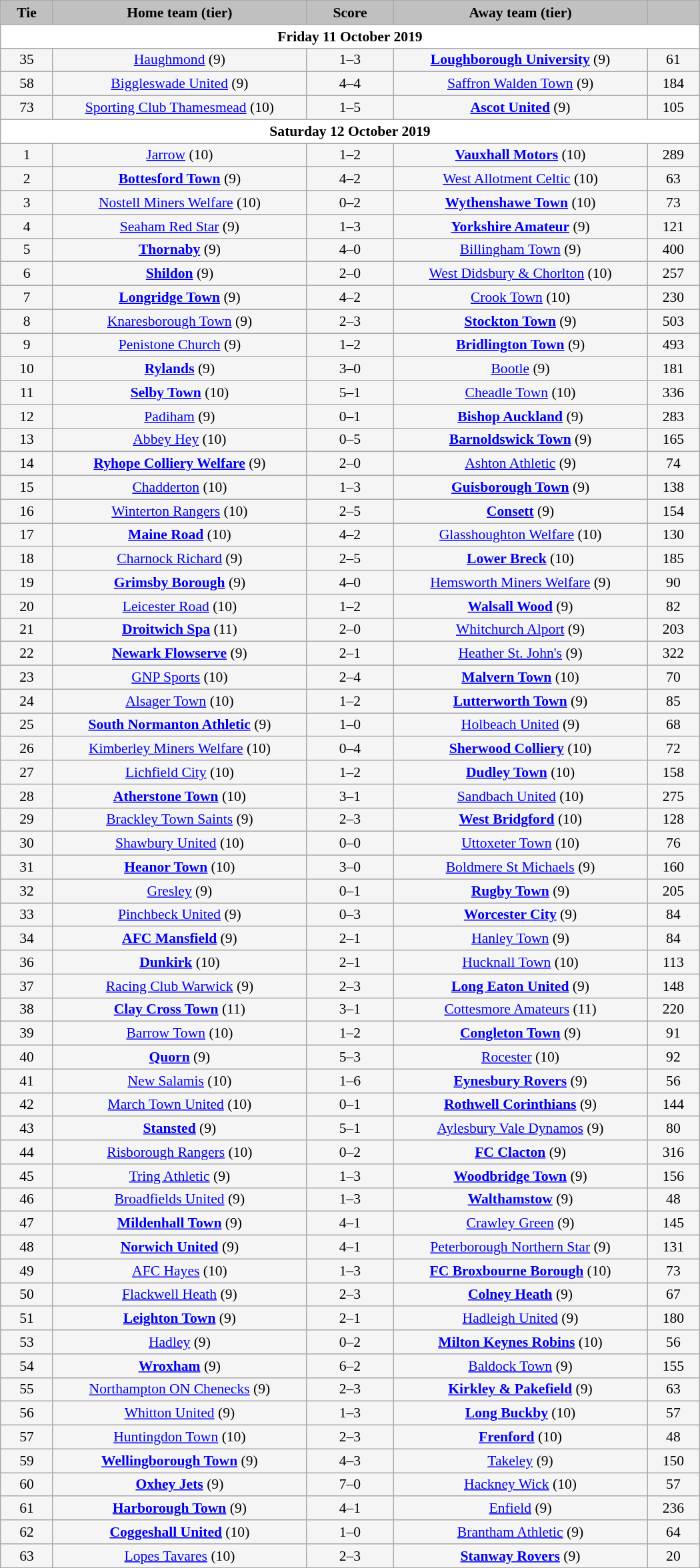<table class="wikitable" style="width: 700px; background:WhiteSmoke; text-align:center; font-size:90%">
<tr>
<td scope="col" style="width:  7.50%; background:silver;"><strong>Tie</strong></td>
<td scope="col" style="width: 36.25%; background:silver;"><strong>Home team (tier)</strong></td>
<td scope="col" style="width: 12.50%; background:silver;"><strong>Score</strong></td>
<td scope="col" style="width: 36.25%; background:silver;"><strong>Away team (tier)</strong></td>
<td scope="col" style="width:  7.50%; background:silver;"><strong></strong></td>
</tr>
<tr>
<td colspan="5" style= background:White><strong>Friday 11 October 2019</strong></td>
</tr>
<tr>
<td>35</td>
<td><a href='#'>Haughmond</a> (9)</td>
<td>1–3 </td>
<td><strong><a href='#'>Loughborough University</a></strong> (9)</td>
<td>61</td>
</tr>
<tr>
<td>58</td>
<td><a href='#'>Biggleswade United</a> (9)</td>
<td>4–4 </td>
<td><a href='#'>Saffron Walden Town</a> (9)</td>
<td>184</td>
</tr>
<tr>
<td>73</td>
<td><a href='#'>Sporting Club Thamesmead</a> (10)</td>
<td>1–5</td>
<td><strong><a href='#'>Ascot United</a></strong> (9)</td>
<td>105</td>
</tr>
<tr>
<td colspan="5" style= background:White><strong>Saturday 12 October 2019</strong></td>
</tr>
<tr>
<td>1</td>
<td><a href='#'>Jarrow</a> (10)</td>
<td>1–2 </td>
<td><strong><a href='#'>Vauxhall Motors</a></strong> (10)</td>
<td>289</td>
</tr>
<tr>
<td>2</td>
<td><strong><a href='#'>Bottesford Town</a></strong> (9)</td>
<td>4–2 </td>
<td><a href='#'>West Allotment Celtic</a> (10)</td>
<td>63</td>
</tr>
<tr>
<td>3</td>
<td><a href='#'>Nostell Miners Welfare</a> (10)</td>
<td>0–2</td>
<td><strong><a href='#'>Wythenshawe Town</a></strong> (10)</td>
<td>73</td>
</tr>
<tr>
<td>4</td>
<td><a href='#'>Seaham Red Star</a> (9)</td>
<td>1–3</td>
<td><strong><a href='#'>Yorkshire Amateur</a></strong> (9)</td>
<td>121</td>
</tr>
<tr>
<td>5</td>
<td><strong><a href='#'>Thornaby</a></strong> (9)</td>
<td>4–0</td>
<td><a href='#'>Billingham Town</a> (9)</td>
<td>400</td>
</tr>
<tr>
<td>6</td>
<td><strong><a href='#'>Shildon</a></strong> (9)</td>
<td>2–0</td>
<td><a href='#'>West Didsbury & Chorlton</a> (10)</td>
<td>257</td>
</tr>
<tr>
<td>7</td>
<td><strong><a href='#'>Longridge Town</a></strong> (9)</td>
<td>4–2</td>
<td><a href='#'>Crook Town</a> (10)</td>
<td>230</td>
</tr>
<tr>
<td>8</td>
<td><a href='#'>Knaresborough Town</a> (9)</td>
<td>2–3 </td>
<td><strong><a href='#'>Stockton Town</a></strong> (9)</td>
<td>503</td>
</tr>
<tr>
<td>9</td>
<td><a href='#'>Penistone Church</a> (9)</td>
<td>1–2</td>
<td><strong><a href='#'>Bridlington Town</a></strong> (9)</td>
<td>493</td>
</tr>
<tr>
<td>10</td>
<td><strong><a href='#'>Rylands</a></strong> (9)</td>
<td>3–0</td>
<td><a href='#'>Bootle</a> (9)</td>
<td>181</td>
</tr>
<tr>
<td>11</td>
<td><strong><a href='#'>Selby Town</a></strong> (10)</td>
<td>5–1</td>
<td><a href='#'>Cheadle Town</a> (10)</td>
<td>336</td>
</tr>
<tr>
<td>12</td>
<td><a href='#'>Padiham</a> (9)</td>
<td>0–1</td>
<td><strong><a href='#'>Bishop Auckland</a></strong> (9)</td>
<td>283</td>
</tr>
<tr>
<td>13</td>
<td><a href='#'>Abbey Hey</a> (10)</td>
<td>0–5</td>
<td><strong><a href='#'>Barnoldswick Town</a></strong> (9)</td>
<td>165</td>
</tr>
<tr>
<td>14</td>
<td><strong><a href='#'>Ryhope Colliery Welfare</a></strong> (9)</td>
<td>2–0</td>
<td><a href='#'>Ashton Athletic</a> (9)</td>
<td>74</td>
</tr>
<tr>
<td>15</td>
<td><a href='#'>Chadderton</a> (10)</td>
<td>1–3</td>
<td><strong><a href='#'>Guisborough Town</a></strong> (9)</td>
<td>138</td>
</tr>
<tr>
<td>16</td>
<td><a href='#'>Winterton Rangers</a> (10)</td>
<td>2–5</td>
<td><strong><a href='#'>Consett</a></strong> (9)</td>
<td>154</td>
</tr>
<tr>
<td>17</td>
<td><strong><a href='#'>Maine Road</a></strong> (10)</td>
<td>4–2 </td>
<td><a href='#'>Glasshoughton Welfare</a> (10)</td>
<td>130</td>
</tr>
<tr>
<td>18</td>
<td><a href='#'>Charnock Richard</a> (9)</td>
<td>2–5</td>
<td><strong><a href='#'>Lower Breck</a></strong> (10)</td>
<td>185</td>
</tr>
<tr>
<td>19</td>
<td><strong><a href='#'>Grimsby Borough</a></strong> (9)</td>
<td>4–0</td>
<td><a href='#'>Hemsworth Miners Welfare</a> (9)</td>
<td>90</td>
</tr>
<tr>
<td>20</td>
<td><a href='#'>Leicester Road</a> (10)</td>
<td>1–2 </td>
<td><strong><a href='#'>Walsall Wood</a></strong> (9)</td>
<td>82</td>
</tr>
<tr>
<td>21</td>
<td><strong><a href='#'>Droitwich Spa</a></strong> (11)</td>
<td>2–0</td>
<td><a href='#'>Whitchurch Alport</a> (9)</td>
<td>203</td>
</tr>
<tr>
<td>22</td>
<td><strong><a href='#'>Newark Flowserve</a></strong> (9)</td>
<td>2–1</td>
<td><a href='#'>Heather St. John's</a> (9)</td>
<td>322</td>
</tr>
<tr>
<td>23</td>
<td><a href='#'>GNP Sports</a> (10)</td>
<td>2–4 </td>
<td><strong><a href='#'>Malvern Town</a></strong> (10)</td>
<td>70</td>
</tr>
<tr>
<td>24</td>
<td><a href='#'>Alsager Town</a> (10)</td>
<td>1–2</td>
<td><strong><a href='#'>Lutterworth Town</a></strong> (9)</td>
<td>85</td>
</tr>
<tr>
<td>25</td>
<td><strong><a href='#'>South Normanton Athletic</a></strong> (9)</td>
<td>1–0</td>
<td><a href='#'>Holbeach United</a> (9)</td>
<td>68</td>
</tr>
<tr>
<td>26</td>
<td><a href='#'>Kimberley Miners Welfare</a> (10)</td>
<td>0–4</td>
<td><strong><a href='#'>Sherwood Colliery</a></strong> (10)</td>
<td>72</td>
</tr>
<tr>
<td>27</td>
<td><a href='#'>Lichfield City</a> (10)</td>
<td>1–2 </td>
<td><strong><a href='#'>Dudley Town</a></strong> (10)</td>
<td>158</td>
</tr>
<tr>
<td>28</td>
<td><strong><a href='#'>Atherstone Town</a></strong> (10)</td>
<td>3–1</td>
<td><a href='#'>Sandbach United</a> (10)</td>
<td>275</td>
</tr>
<tr>
<td>29</td>
<td><a href='#'>Brackley Town Saints</a> (9)</td>
<td>2–3 </td>
<td><strong><a href='#'>West Bridgford</a></strong> (10)</td>
<td>128</td>
</tr>
<tr>
<td>30</td>
<td><a href='#'>Shawbury United</a> (10)</td>
<td>0–0</td>
<td><a href='#'>Uttoxeter Town</a> (10)</td>
<td>76</td>
</tr>
<tr>
<td>31</td>
<td><strong><a href='#'>Heanor Town</a></strong> (10)</td>
<td>3–0</td>
<td><a href='#'>Boldmere St Michaels</a> (9)</td>
<td>160</td>
</tr>
<tr>
<td>32</td>
<td><a href='#'>Gresley</a> (9)</td>
<td>0–1</td>
<td><strong><a href='#'>Rugby Town</a></strong> (9)</td>
<td>205</td>
</tr>
<tr>
<td>33</td>
<td><a href='#'>Pinchbeck United</a> (9)</td>
<td>0–3</td>
<td><strong><a href='#'>Worcester City</a></strong> (9)</td>
<td>84</td>
</tr>
<tr>
<td>34</td>
<td><strong><a href='#'>AFC Mansfield</a></strong> (9)</td>
<td>2–1 </td>
<td><a href='#'>Hanley Town</a> (9)</td>
<td>84</td>
</tr>
<tr>
<td>36</td>
<td><strong><a href='#'>Dunkirk</a></strong> (10)</td>
<td>2–1</td>
<td><a href='#'>Hucknall Town</a> (10)</td>
<td>113</td>
</tr>
<tr>
<td>37</td>
<td><a href='#'>Racing Club Warwick</a> (9)</td>
<td>2–3</td>
<td><strong><a href='#'>Long Eaton United</a></strong> (9)</td>
<td>148</td>
</tr>
<tr>
<td>38</td>
<td><strong><a href='#'>Clay Cross Town</a></strong> (11)</td>
<td>3–1</td>
<td><a href='#'>Cottesmore Amateurs</a> (11)</td>
<td>220</td>
</tr>
<tr>
<td>39</td>
<td><a href='#'>Barrow Town</a> (10)</td>
<td>1–2</td>
<td><strong><a href='#'>Congleton Town</a></strong> (9)</td>
<td>91</td>
</tr>
<tr>
<td>40</td>
<td><strong><a href='#'>Quorn</a></strong> (9)</td>
<td>5–3</td>
<td><a href='#'>Rocester</a> (10)</td>
<td>92</td>
</tr>
<tr>
<td>41</td>
<td><a href='#'>New Salamis</a> (10)</td>
<td>1–6</td>
<td><strong><a href='#'>Eynesbury Rovers</a></strong> (9)</td>
<td>56</td>
</tr>
<tr>
<td>42</td>
<td><a href='#'>March Town United</a> (10)</td>
<td>0–1</td>
<td><strong><a href='#'>Rothwell Corinthians</a></strong> (9)</td>
<td>144</td>
</tr>
<tr>
<td>43</td>
<td><strong><a href='#'>Stansted</a></strong> (9)</td>
<td>5–1</td>
<td><a href='#'>Aylesbury Vale Dynamos</a> (9)</td>
<td>80</td>
</tr>
<tr>
<td>44</td>
<td><a href='#'>Risborough Rangers</a> (10)</td>
<td>0–2</td>
<td><strong><a href='#'>FC Clacton</a></strong> (9)</td>
<td>316</td>
</tr>
<tr>
<td>45</td>
<td><a href='#'>Tring Athletic</a> (9)</td>
<td>1–3</td>
<td><strong><a href='#'>Woodbridge Town</a></strong> (9)</td>
<td>156</td>
</tr>
<tr>
<td>46</td>
<td><a href='#'>Broadfields United</a> (9)</td>
<td>1–3</td>
<td><strong><a href='#'>Walthamstow</a></strong> (9)</td>
<td>48</td>
</tr>
<tr>
<td>47</td>
<td><strong><a href='#'>Mildenhall Town</a></strong> (9)</td>
<td>4–1</td>
<td><a href='#'>Crawley Green</a> (9)</td>
<td>145</td>
</tr>
<tr>
<td>48</td>
<td><strong><a href='#'>Norwich United</a></strong> (9)</td>
<td>4–1 </td>
<td><a href='#'>Peterborough Northern Star</a> (9)</td>
<td>131</td>
</tr>
<tr>
<td>49</td>
<td><a href='#'>AFC Hayes</a> (10)</td>
<td>1–3</td>
<td><strong><a href='#'>FC Broxbourne Borough</a></strong> (10)</td>
<td>73</td>
</tr>
<tr>
<td>50</td>
<td><a href='#'>Flackwell Heath</a> (9)</td>
<td>2–3 </td>
<td><strong><a href='#'>Colney Heath</a></strong> (9)</td>
<td>67</td>
</tr>
<tr>
<td>51</td>
<td><strong><a href='#'>Leighton Town</a></strong> (9)</td>
<td>2–1</td>
<td><a href='#'>Hadleigh United</a> (9)</td>
<td>180</td>
</tr>
<tr>
<td>53</td>
<td><a href='#'>Hadley</a> (9)</td>
<td>0–2</td>
<td><strong><a href='#'>Milton Keynes Robins</a></strong> (10)</td>
<td>56</td>
</tr>
<tr>
<td>54</td>
<td><strong><a href='#'>Wroxham</a></strong> (9)</td>
<td>6–2</td>
<td><a href='#'>Baldock Town</a> (9)</td>
<td>155</td>
</tr>
<tr>
<td>55</td>
<td><a href='#'>Northampton ON Chenecks</a> (9)</td>
<td>2–3 </td>
<td><strong><a href='#'>Kirkley & Pakefield</a></strong> (9)</td>
<td>63</td>
</tr>
<tr>
<td>56</td>
<td><a href='#'>Whitton United</a> (9)</td>
<td>1–3</td>
<td><strong><a href='#'>Long Buckby</a></strong> (10)</td>
<td>57</td>
</tr>
<tr>
<td>57</td>
<td><a href='#'>Huntingdon Town</a> (10)</td>
<td>2–3 </td>
<td><strong><a href='#'>Frenford</a></strong> (10)</td>
<td>48</td>
</tr>
<tr>
<td>59</td>
<td><strong><a href='#'>Wellingborough Town</a></strong> (9)</td>
<td>4–3</td>
<td><a href='#'>Takeley</a> (9)</td>
<td>150</td>
</tr>
<tr>
<td>60</td>
<td><strong><a href='#'>Oxhey Jets</a></strong> (9)</td>
<td>7–0</td>
<td><a href='#'>Hackney Wick</a> (10)</td>
<td>57</td>
</tr>
<tr>
<td>61</td>
<td><strong><a href='#'>Harborough Town</a></strong> (9)</td>
<td>4–1</td>
<td><a href='#'>Enfield</a> (9)</td>
<td>236</td>
</tr>
<tr>
<td>62</td>
<td><strong><a href='#'>Coggeshall United</a></strong> (10)</td>
<td>1–0</td>
<td><a href='#'>Brantham Athletic</a> (9)</td>
<td>64</td>
</tr>
<tr>
<td>63</td>
<td><a href='#'>Lopes Tavares</a> (10)</td>
<td>2–3</td>
<td><strong><a href='#'>Stanway Rovers</a></strong> (9)</td>
<td>20</td>
</tr>
<tr>
</tr>
</table>
